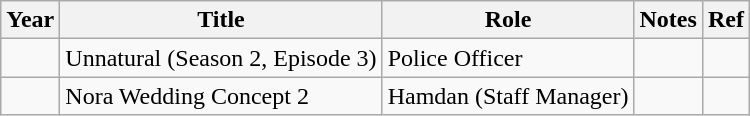<table class="wikitable">
<tr>
<th>Year</th>
<th>Title</th>
<th>Role</th>
<th>Notes</th>
<th>Ref</th>
</tr>
<tr>
<td></td>
<td>Unnatural (Season 2, Episode 3)</td>
<td>Police Officer</td>
<td></td>
<td></td>
</tr>
<tr>
<td></td>
<td>Nora Wedding Concept 2</td>
<td>Hamdan (Staff Manager)</td>
<td></td>
<td></td>
</tr>
</table>
